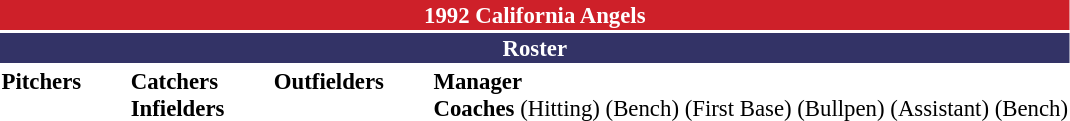<table class="toccolours" style="font-size: 95%;">
<tr>
<th colspan="10" style="background-color: #CE2029; color: white; text-align: center;">1992 California Angels</th>
</tr>
<tr>
<td colspan="10" style="background-color:#333366; color: white; text-align: center;"><strong>Roster</strong></td>
</tr>
<tr>
<td valign="top"><strong>Pitchers</strong><br>














</td>
<td width="25px"></td>
<td valign="top"><strong>Catchers</strong><br>




<strong>Infielders</strong>










</td>
<td width="25px"></td>
<td valign="top"><strong>Outfielders</strong><br>







</td>
<td width="25px"></td>
<td valign="top"><strong>Manager</strong><br>


<strong>Coaches</strong>
 (Hitting)
 (Bench)
 (First Base)
 (Bullpen)
 (Assistant)

 (Bench)</td>
</tr>
</table>
